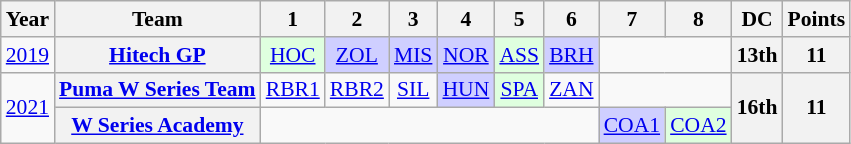<table class="wikitable" style="text-align:center; font-size:90%">
<tr>
<th>Year</th>
<th>Team</th>
<th>1</th>
<th>2</th>
<th>3</th>
<th>4</th>
<th>5</th>
<th>6</th>
<th>7</th>
<th>8</th>
<th>DC</th>
<th>Points</th>
</tr>
<tr>
<td><a href='#'>2019</a></td>
<th><a href='#'>Hitech GP</a></th>
<td style=background:#DFFFDF><a href='#'>HOC</a><br></td>
<td style=background:#cfcfff><a href='#'>ZOL</a><br></td>
<td style=background:#CFCFFF><a href='#'>MIS</a><br></td>
<td style=background:#CFCFFF><a href='#'>NOR</a><br></td>
<td style=background:#DFFFDF><a href='#'>ASS</a><br></td>
<td style=background:#cfcfff><a href='#'>BRH</a><br></td>
<td colspan=2></td>
<th>13th</th>
<th>11</th>
</tr>
<tr>
<td rowspan=2><a href='#'>2021</a></td>
<th><a href='#'>Puma W Series Team</a></th>
<td><a href='#'>RBR1</a></td>
<td><a href='#'>RBR2</a></td>
<td><a href='#'>SIL</a></td>
<td style=background:#CFCFFF><a href='#'>HUN</a><br></td>
<td style=background:#DFFFDF><a href='#'>SPA</a><br></td>
<td><a href='#'>ZAN</a></td>
<td colspan=2></td>
<th rowspan=2>16th</th>
<th rowspan=2>11</th>
</tr>
<tr>
<th><a href='#'>W Series Academy</a></th>
<td colspan=6></td>
<td style=background:#CFCFFF><a href='#'>COA1</a><br></td>
<td style=background:#DFFFDF><a href='#'>COA2</a><br></td>
</tr>
</table>
